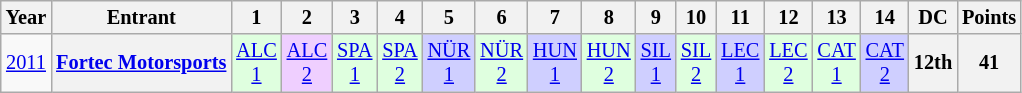<table class="wikitable" style="text-align:center; font-size:85%">
<tr>
<th>Year</th>
<th>Entrant</th>
<th>1</th>
<th>2</th>
<th>3</th>
<th>4</th>
<th>5</th>
<th>6</th>
<th>7</th>
<th>8</th>
<th>9</th>
<th>10</th>
<th>11</th>
<th>12</th>
<th>13</th>
<th>14</th>
<th>DC</th>
<th>Points</th>
</tr>
<tr>
<td><a href='#'>2011</a></td>
<th nowrap><a href='#'>Fortec Motorsports</a></th>
<td style="background:#dfffdf;"><a href='#'>ALC<br>1</a><br></td>
<td style="background:#efcfff;"><a href='#'>ALC<br>2</a><br></td>
<td style="background:#dfffdf;"><a href='#'>SPA<br>1</a><br></td>
<td style="background:#dfffdf;"><a href='#'>SPA<br>2</a><br></td>
<td style="background:#cfcfff;"><a href='#'>NÜR<br>1</a><br></td>
<td style="background:#dfffdf;"><a href='#'>NÜR<br>2</a><br></td>
<td style="background:#cfcfff;"><a href='#'>HUN<br>1</a><br></td>
<td style="background:#dfffdf;"><a href='#'>HUN<br>2</a><br></td>
<td style="background:#cfcfff;"><a href='#'>SIL<br>1</a><br></td>
<td style="background:#dfffdf;"><a href='#'>SIL<br>2</a><br></td>
<td style="background:#cfcfff;"><a href='#'>LEC<br>1</a><br></td>
<td style="background:#dfffdf;"><a href='#'>LEC<br>2</a><br></td>
<td style="background:#dfffdf;"><a href='#'>CAT<br>1</a><br></td>
<td style="background:#cfcfff;"><a href='#'>CAT<br>2</a><br></td>
<th>12th</th>
<th>41</th>
</tr>
</table>
